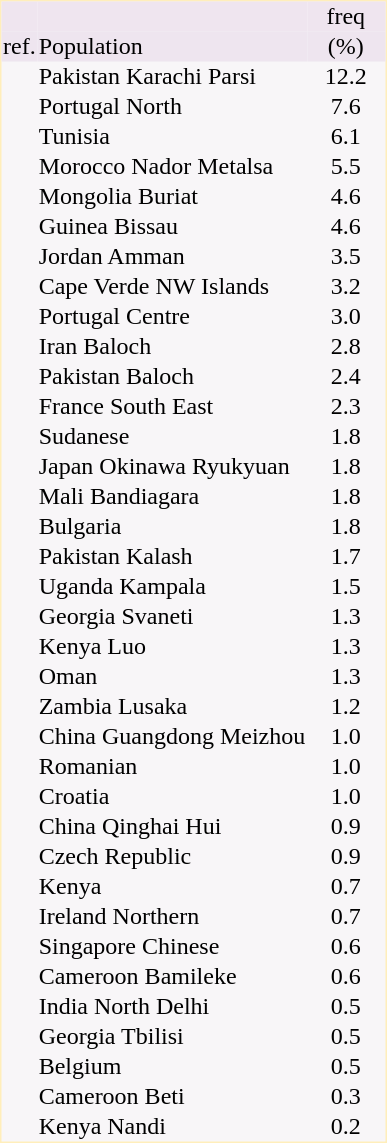<table border="0" cellspacing="0" cellpadding="1" align="left" style="text-align:center; margin-right: 3em; border:1px #ffeebb solid; background:#f8f6f8; ">
<tr style="background:#efe5ef">
<td></td>
<td></td>
<td>freq</td>
</tr>
<tr style="background:#eee5ef">
<td>ref.</td>
<td align="left">Population</td>
<td style="width:50px">(%)</td>
</tr>
<tr>
<td></td>
<td align="left">Pakistan Karachi Parsi</td>
<td>12.2</td>
</tr>
<tr>
<td></td>
<td align="left">Portugal North</td>
<td>7.6</td>
</tr>
<tr>
<td></td>
<td align="left">Tunisia</td>
<td>6.1</td>
</tr>
<tr>
<td></td>
<td align="left">Morocco Nador Metalsa</td>
<td>5.5</td>
</tr>
<tr>
<td></td>
<td align="left">Mongolia Buriat</td>
<td>4.6</td>
</tr>
<tr>
<td></td>
<td align="left">Guinea Bissau</td>
<td>4.6</td>
</tr>
<tr>
<td></td>
<td align="left">Jordan Amman</td>
<td>3.5</td>
</tr>
<tr>
<td></td>
<td align="left">Cape Verde NW Islands</td>
<td>3.2</td>
</tr>
<tr>
<td></td>
<td align="left">Portugal Centre</td>
<td>3.0</td>
</tr>
<tr>
<td></td>
<td align="left">Iran Baloch</td>
<td>2.8</td>
</tr>
<tr>
<td></td>
<td align="left">Pakistan Baloch</td>
<td>2.4</td>
</tr>
<tr>
<td></td>
<td align="left">France South East</td>
<td>2.3</td>
</tr>
<tr>
<td></td>
<td align="left">Sudanese</td>
<td>1.8</td>
</tr>
<tr>
<td></td>
<td align="left">Japan Okinawa Ryukyuan</td>
<td>1.8</td>
</tr>
<tr>
<td></td>
<td align="left">Mali Bandiagara</td>
<td>1.8</td>
</tr>
<tr>
<td></td>
<td align="left">Bulgaria</td>
<td>1.8</td>
</tr>
<tr>
<td></td>
<td align="left">Pakistan Kalash</td>
<td>1.7</td>
</tr>
<tr>
<td></td>
<td align="left">Uganda Kampala</td>
<td>1.5</td>
</tr>
<tr>
<td></td>
<td align="left">Georgia Svaneti</td>
<td>1.3</td>
</tr>
<tr>
<td></td>
<td align="left">Kenya Luo</td>
<td>1.3</td>
</tr>
<tr>
<td></td>
<td align="left">Oman</td>
<td>1.3</td>
</tr>
<tr>
<td></td>
<td align="left">Zambia Lusaka</td>
<td>1.2</td>
</tr>
<tr>
<td></td>
<td align="left">China Guangdong Meizhou</td>
<td>1.0</td>
</tr>
<tr>
<td></td>
<td align="left">Romanian</td>
<td>1.0</td>
</tr>
<tr>
<td></td>
<td align="left">Croatia</td>
<td>1.0</td>
</tr>
<tr>
<td></td>
<td align="left">China Qinghai Hui</td>
<td>0.9</td>
</tr>
<tr>
<td></td>
<td align="left">Czech Republic</td>
<td>0.9</td>
</tr>
<tr>
<td></td>
<td align="left">Kenya</td>
<td>0.7</td>
</tr>
<tr>
<td></td>
<td align="left">Ireland Northern</td>
<td>0.7</td>
</tr>
<tr>
<td></td>
<td align="left">Singapore Chinese</td>
<td>0.6</td>
</tr>
<tr>
<td></td>
<td align="left">Cameroon Bamileke</td>
<td>0.6</td>
</tr>
<tr>
<td></td>
<td align="left">India North Delhi</td>
<td>0.5</td>
</tr>
<tr>
<td></td>
<td align="left">Georgia Tbilisi</td>
<td>0.5</td>
</tr>
<tr>
<td></td>
<td align="left">Belgium</td>
<td>0.5</td>
</tr>
<tr>
<td></td>
<td align="left">Cameroon Beti</td>
<td>0.3</td>
</tr>
<tr>
<td></td>
<td align="left">Kenya Nandi</td>
<td>0.2</td>
</tr>
</table>
